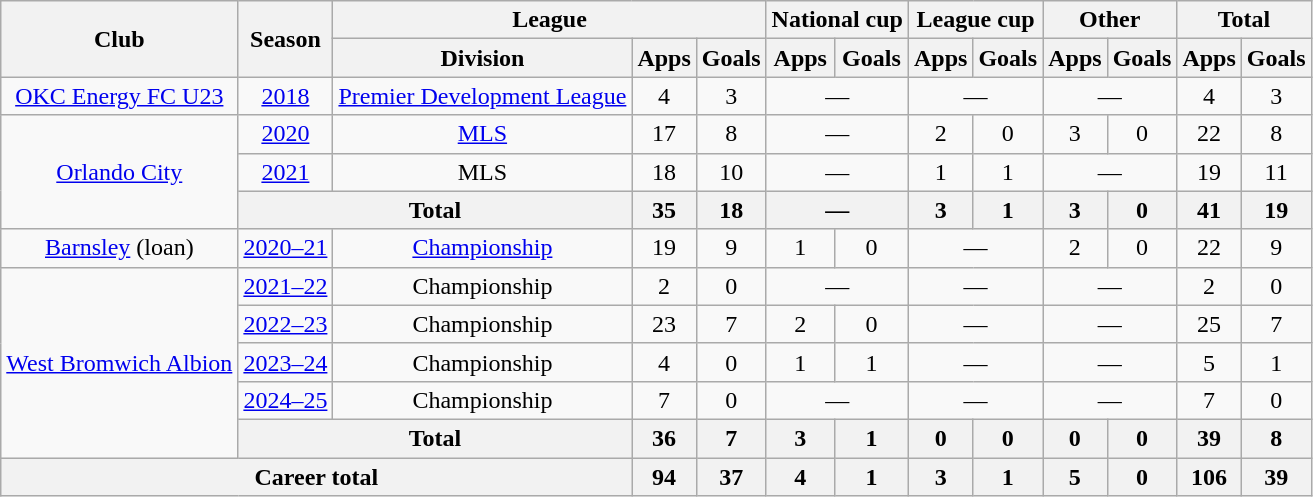<table class="wikitable" style="text-align:center">
<tr>
<th rowspan="2">Club</th>
<th rowspan="2">Season</th>
<th colspan="3">League</th>
<th colspan="2">National cup</th>
<th colspan="2">League cup</th>
<th colspan="2">Other</th>
<th colspan="2">Total</th>
</tr>
<tr>
<th>Division</th>
<th>Apps</th>
<th>Goals</th>
<th>Apps</th>
<th>Goals</th>
<th>Apps</th>
<th>Goals</th>
<th>Apps</th>
<th>Goals</th>
<th>Apps</th>
<th>Goals</th>
</tr>
<tr>
<td><a href='#'>OKC Energy FC U23</a></td>
<td><a href='#'>2018</a></td>
<td><a href='#'>Premier Development League</a></td>
<td>4</td>
<td>3</td>
<td colspan="2">—</td>
<td colspan="2">—</td>
<td colspan="2">—</td>
<td>4</td>
<td>3</td>
</tr>
<tr>
<td rowspan="3"><a href='#'>Orlando City</a></td>
<td><a href='#'>2020</a></td>
<td><a href='#'>MLS</a></td>
<td>17</td>
<td>8</td>
<td colspan="2">—</td>
<td>2</td>
<td>0</td>
<td>3</td>
<td>0</td>
<td>22</td>
<td>8</td>
</tr>
<tr>
<td><a href='#'>2021</a></td>
<td>MLS</td>
<td>18</td>
<td>10</td>
<td colspan="2">—</td>
<td>1</td>
<td>1</td>
<td colspan="2">—</td>
<td>19</td>
<td>11</td>
</tr>
<tr>
<th colspan="2">Total</th>
<th>35</th>
<th>18</th>
<th colspan="2">—</th>
<th>3</th>
<th>1</th>
<th>3</th>
<th>0</th>
<th>41</th>
<th>19</th>
</tr>
<tr>
<td><a href='#'>Barnsley</a> (loan)</td>
<td><a href='#'>2020–21</a></td>
<td><a href='#'>Championship</a></td>
<td>19</td>
<td>9</td>
<td>1</td>
<td>0</td>
<td colspan="2">—</td>
<td>2</td>
<td>0</td>
<td>22</td>
<td>9</td>
</tr>
<tr>
<td rowspan="5"><a href='#'>West Bromwich Albion</a></td>
<td><a href='#'>2021–22</a></td>
<td>Championship</td>
<td>2</td>
<td>0</td>
<td colspan="2">—</td>
<td colspan="2">—</td>
<td colspan="2">—</td>
<td>2</td>
<td>0</td>
</tr>
<tr>
<td><a href='#'>2022–23</a></td>
<td>Championship</td>
<td>23</td>
<td>7</td>
<td>2</td>
<td>0</td>
<td colspan="2">—</td>
<td colspan="2">—</td>
<td>25</td>
<td>7</td>
</tr>
<tr>
<td><a href='#'>2023–24</a></td>
<td>Championship</td>
<td>4</td>
<td>0</td>
<td>1</td>
<td>1</td>
<td colspan="2">—</td>
<td colspan="2">—</td>
<td>5</td>
<td>1</td>
</tr>
<tr>
<td><a href='#'>2024–25</a></td>
<td>Championship</td>
<td>7</td>
<td>0</td>
<td colspan="2">—</td>
<td colspan="2">—</td>
<td colspan="2">—</td>
<td>7</td>
<td>0</td>
</tr>
<tr>
<th colspan="2">Total</th>
<th>36</th>
<th>7</th>
<th>3</th>
<th>1</th>
<th>0</th>
<th>0</th>
<th>0</th>
<th>0</th>
<th>39</th>
<th>8</th>
</tr>
<tr>
<th colspan="3">Career total</th>
<th>94</th>
<th>37</th>
<th>4</th>
<th>1</th>
<th>3</th>
<th>1</th>
<th>5</th>
<th>0</th>
<th>106</th>
<th>39</th>
</tr>
</table>
